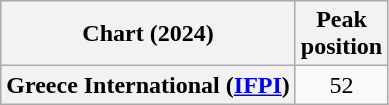<table class="wikitable plainrowheaders" style="text-align:center">
<tr>
<th scope="col">Chart (2024)</th>
<th scope="col">Peak<br>position</th>
</tr>
<tr>
<th scope="row">Greece International (<a href='#'>IFPI</a>)</th>
<td>52</td>
</tr>
</table>
